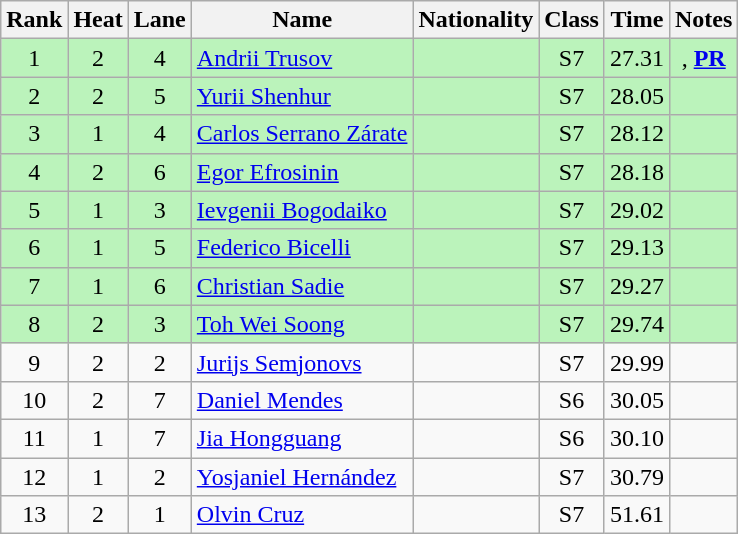<table class="wikitable sortable" style="text-align:center">
<tr>
<th>Rank</th>
<th>Heat</th>
<th>Lane</th>
<th>Name</th>
<th>Nationality</th>
<th>Class</th>
<th>Time</th>
<th>Notes</th>
</tr>
<tr bgcolor=bbf3bb>
<td>1</td>
<td>2</td>
<td>4</td>
<td align=left><a href='#'>Andrii Trusov</a></td>
<td align=left></td>
<td>S7</td>
<td>27.31</td>
<td>, <strong><a href='#'>PR</a></strong></td>
</tr>
<tr bgcolor=bbf3bb>
<td>2</td>
<td>2</td>
<td>5</td>
<td align=left><a href='#'>Yurii Shenhur</a></td>
<td align=left></td>
<td>S7</td>
<td>28.05</td>
<td></td>
</tr>
<tr bgcolor=bbf3bb>
<td>3</td>
<td>1</td>
<td>4</td>
<td align=left><a href='#'>Carlos Serrano Zárate</a></td>
<td align=left></td>
<td>S7</td>
<td>28.12</td>
<td></td>
</tr>
<tr bgcolor=bbf3bb>
<td>4</td>
<td>2</td>
<td>6</td>
<td align=left><a href='#'>Egor Efrosinin</a></td>
<td align=left></td>
<td>S7</td>
<td>28.18</td>
<td></td>
</tr>
<tr bgcolor=bbf3bb>
<td>5</td>
<td>1</td>
<td>3</td>
<td align=left><a href='#'>Ievgenii Bogodaiko</a></td>
<td align=left></td>
<td>S7</td>
<td>29.02</td>
<td></td>
</tr>
<tr bgcolor=bbf3bb>
<td>6</td>
<td>1</td>
<td>5</td>
<td align=left><a href='#'>Federico Bicelli</a></td>
<td align=left></td>
<td>S7</td>
<td>29.13</td>
<td></td>
</tr>
<tr bgcolor=bbf3bb>
<td>7</td>
<td>1</td>
<td>6</td>
<td align=left><a href='#'>Christian Sadie</a></td>
<td align=left></td>
<td>S7</td>
<td>29.27</td>
<td></td>
</tr>
<tr bgcolor=bbf3bb>
<td>8</td>
<td>2</td>
<td>3</td>
<td align=left><a href='#'>Toh Wei Soong</a></td>
<td align=left></td>
<td>S7</td>
<td>29.74</td>
<td></td>
</tr>
<tr>
<td>9</td>
<td>2</td>
<td>2</td>
<td align=left><a href='#'>Jurijs Semjonovs</a></td>
<td align=left></td>
<td>S7</td>
<td>29.99</td>
<td></td>
</tr>
<tr>
<td>10</td>
<td>2</td>
<td>7</td>
<td align=left><a href='#'>Daniel Mendes</a></td>
<td align=left></td>
<td>S6</td>
<td>30.05</td>
<td></td>
</tr>
<tr>
<td>11</td>
<td>1</td>
<td>7</td>
<td align=left><a href='#'>Jia Hongguang</a></td>
<td align=left></td>
<td>S6</td>
<td>30.10</td>
<td></td>
</tr>
<tr>
<td>12</td>
<td>1</td>
<td>2</td>
<td align=left><a href='#'>Yosjaniel Hernández</a></td>
<td align=left></td>
<td>S7</td>
<td>30.79</td>
<td></td>
</tr>
<tr>
<td>13</td>
<td>2</td>
<td>1</td>
<td align=left><a href='#'>Olvin Cruz</a></td>
<td align=left></td>
<td>S7</td>
<td>51.61</td>
<td></td>
</tr>
</table>
